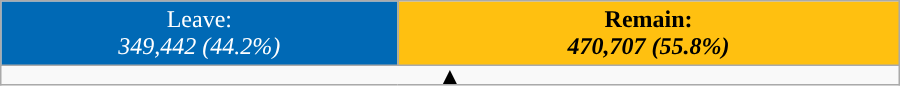<table class="wikitable sortable" style="width:600px; text-align:center;">
<tr>
<td style="width:44.2%; background:#0069b5; color:white;">Leave:<br><em>349,442</em> <em>(44.2%)</em></td>
<td style="width:55.8%; background:#ffc010"><strong>Remain:</strong> <br> <strong><em>470,707</em></strong> <strong><em>(55.8%)</em></strong></td>
</tr>
<tr>
<td colspan=4 style="text-align: center; line-height: 32.1%;"><strong>▲</strong></td>
</tr>
</table>
